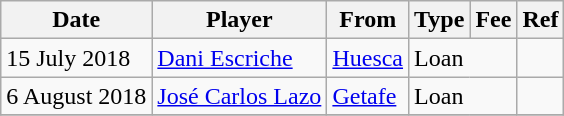<table class="wikitable">
<tr>
<th>Date</th>
<th>Player</th>
<th>From</th>
<th>Type</th>
<th>Fee</th>
<th>Ref</th>
</tr>
<tr>
<td>15 July 2018</td>
<td> <a href='#'>Dani Escriche</a></td>
<td> <a href='#'>Huesca</a></td>
<td colspan=2>Loan</td>
<td></td>
</tr>
<tr>
<td>6 August 2018</td>
<td> <a href='#'>José Carlos Lazo</a></td>
<td> <a href='#'>Getafe</a></td>
<td colspan=2>Loan</td>
<td></td>
</tr>
<tr>
</tr>
</table>
